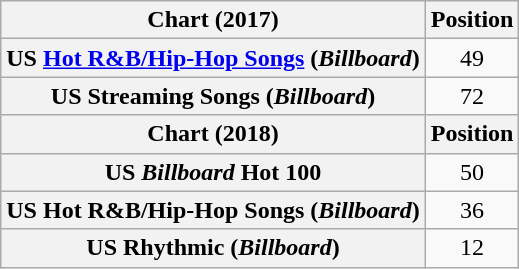<table class="wikitable sortable plainrowheaders" style="text-align:center">
<tr>
<th scope="col">Chart (2017)</th>
<th scope="col">Position</th>
</tr>
<tr>
<th scope="row">US <a href='#'>Hot R&B/Hip-Hop Songs</a> (<em>Billboard</em>)</th>
<td>49</td>
</tr>
<tr>
<th scope="row">US Streaming Songs (<em>Billboard</em>)</th>
<td>72</td>
</tr>
<tr>
<th scope="col">Chart (2018)</th>
<th scope="col">Position</th>
</tr>
<tr>
<th scope="row">US <em>Billboard</em> Hot 100</th>
<td>50</td>
</tr>
<tr>
<th scope="row">US Hot R&B/Hip-Hop Songs (<em>Billboard</em>)</th>
<td>36</td>
</tr>
<tr>
<th scope="row">US Rhythmic (<em>Billboard</em>)</th>
<td>12</td>
</tr>
</table>
